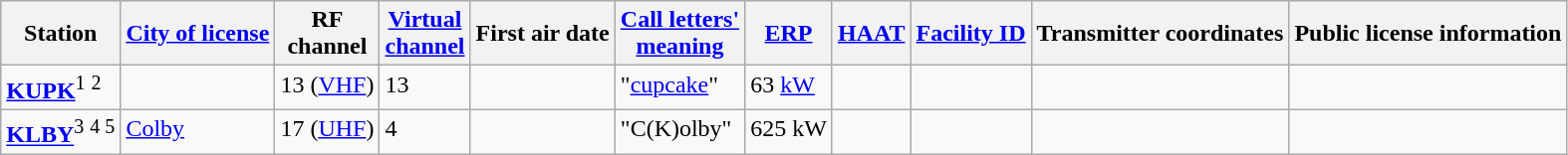<table class="wikitable">
<tr>
<th>Station</th>
<th><a href='#'>City of license</a></th>
<th>RF<br>channel</th>
<th><a href='#'>Virtual<br>channel</a></th>
<th>First air date</th>
<th><a href='#'>Call letters'<br>meaning</a></th>
<th><a href='#'>ERP</a></th>
<th><a href='#'>HAAT</a></th>
<th><a href='#'>Facility ID</a></th>
<th>Transmitter coordinates</th>
<th>Public license information</th>
</tr>
<tr style="vertical-align: top; text-align: left;">
<td><strong><a href='#'>KUPK</a></strong><sup>1</sup> <sup>2</sup></td>
<td></td>
<td>13 (<a href='#'>VHF</a>)</td>
<td>13</td>
<td></td>
<td>"<a href='#'>cupcake</a>"</td>
<td>63 <a href='#'>kW</a></td>
<td></td>
<td></td>
<td></td>
<td></td>
</tr>
<tr style="vertical-align: top; text-align: left;">
<td><strong><a href='#'>KLBY</a></strong><sup>3</sup> <sup>4 5</sup></td>
<td><a href='#'>Colby</a></td>
<td>17 (<a href='#'>UHF</a>)</td>
<td>4</td>
<td></td>
<td>"C(K)olby"</td>
<td>625 kW</td>
<td></td>
<td></td>
<td></td>
<td></td>
</tr>
</table>
